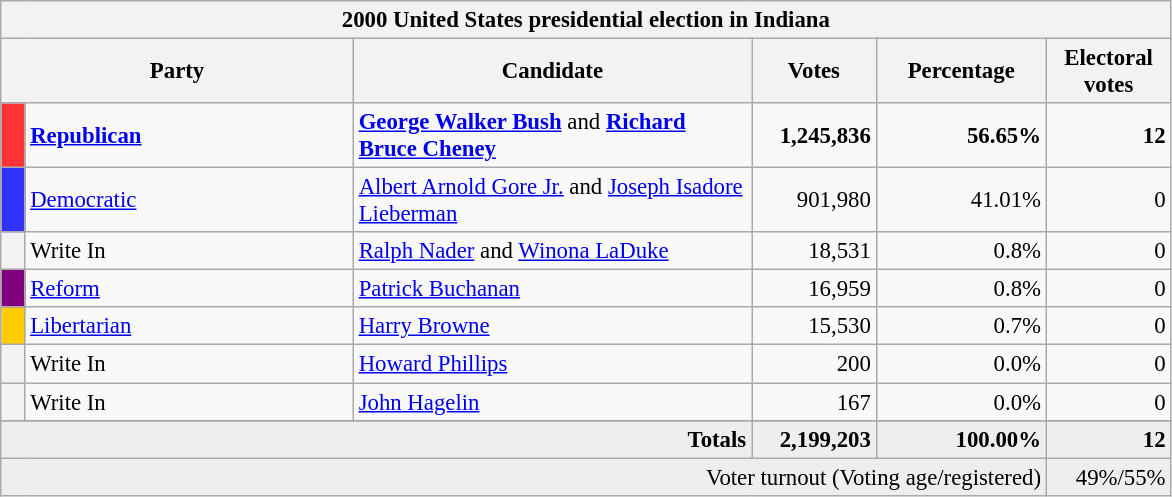<table class="wikitable" style="font-size: 95%;">
<tr>
<th colspan="6">2000 United States presidential election in Indiana</th>
</tr>
<tr>
<th colspan="2" style="width: 15em">Party</th>
<th style="width: 17em">Candidate</th>
<th style="width: 5em">Votes</th>
<th style="width: 7em">Percentage</th>
<th style="width: 5em">Electoral votes</th>
</tr>
<tr>
<th style="background-color:#FF3333; width: 3px"></th>
<td style="width: 130px"><strong><a href='#'>Republican</a></strong></td>
<td><strong><a href='#'>George Walker Bush</a></strong> and <strong><a href='#'>Richard Bruce Cheney</a></strong></td>
<td align="right"><strong>1,245,836</strong></td>
<td align="right"><strong>56.65%</strong></td>
<td align="right"><strong>12</strong></td>
</tr>
<tr>
<th style="background-color:#3333FF; width: 3px"></th>
<td style="width: 130px"><a href='#'>Democratic</a></td>
<td><a href='#'>Albert Arnold Gore Jr.</a> and <a href='#'>Joseph Isadore Lieberman</a></td>
<td align="right">901,980</td>
<td align="right">41.01%</td>
<td align="right">0</td>
</tr>
<tr>
<th style="background-color:#DDDDD; width: 3px"></th>
<td style="width: 130px">Write In</td>
<td><a href='#'>Ralph Nader</a> and <a href='#'>Winona LaDuke</a></td>
<td align="right">18,531</td>
<td align="right">0.8%</td>
<td align="right">0</td>
</tr>
<tr>
<th style="background-color:purple; width: 3px"></th>
<td style="width: 130px"><a href='#'>Reform</a></td>
<td><a href='#'>Patrick Buchanan</a></td>
<td align="right">16,959</td>
<td align="right">0.8%</td>
<td align="right">0</td>
</tr>
<tr>
<th style="background-color:#Fc0; width: 3px"></th>
<td style="width: 130px"><a href='#'>Libertarian</a></td>
<td><a href='#'>Harry Browne</a></td>
<td align="right">15,530</td>
<td align="right">0.7%</td>
<td align="right">0</td>
</tr>
<tr>
<th style="background-color:#DDDDD; width: 3px"></th>
<td style="width: 130px">Write In</td>
<td><a href='#'>Howard Phillips</a></td>
<td align="right">200</td>
<td align="right">0.0%</td>
<td align="right">0</td>
</tr>
<tr>
<th style="background-color:#DDDDD; width: 3px"></th>
<td style="width: 130px">Write In</td>
<td><a href='#'>John Hagelin</a></td>
<td align="right">167</td>
<td align="right">0.0%</td>
<td align="right">0</td>
</tr>
<tr>
</tr>
<tr bgcolor="#EEEEEE">
<td colspan="3" align="right"><strong>Totals</strong></td>
<td align="right"><strong>2,199,203</strong></td>
<td align="right"><strong>100.00%</strong></td>
<td align="right"><strong>12</strong></td>
</tr>
<tr bgcolor="#EEEEEE">
<td colspan="5" align="right">Voter turnout (Voting age/registered)</td>
<td colspan="1" align="right">49%/55%</td>
</tr>
</table>
